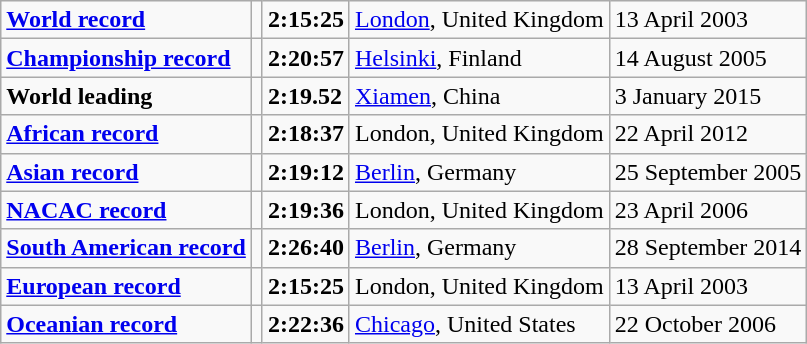<table class="wikitable">
<tr>
<td><strong><a href='#'>World record</a></strong></td>
<td></td>
<td><strong>2:15:25</strong></td>
<td><a href='#'>London</a>, United Kingdom</td>
<td>13 April 2003</td>
</tr>
<tr>
<td><strong><a href='#'>Championship record</a></strong></td>
<td></td>
<td><strong>2:20:57</strong></td>
<td><a href='#'>Helsinki</a>, Finland</td>
<td>14 August 2005</td>
</tr>
<tr>
<td><strong>World leading</strong></td>
<td></td>
<td><strong>2:19.52</strong></td>
<td><a href='#'>Xiamen</a>, China</td>
<td>3 January 2015</td>
</tr>
<tr>
<td><strong><a href='#'>African record</a></strong></td>
<td></td>
<td><strong>2:18:37</strong></td>
<td>London, United Kingdom</td>
<td>22 April 2012</td>
</tr>
<tr>
<td><strong><a href='#'>Asian record</a></strong></td>
<td></td>
<td><strong>2:19:12</strong></td>
<td><a href='#'>Berlin</a>, Germany</td>
<td>25 September 2005</td>
</tr>
<tr>
<td><strong><a href='#'>NACAC record</a></strong></td>
<td></td>
<td><strong>2:19:36</strong></td>
<td>London, United Kingdom</td>
<td>23 April 2006</td>
</tr>
<tr>
<td><strong><a href='#'>South American record</a></strong></td>
<td></td>
<td><strong>2:26:40</strong></td>
<td><a href='#'>Berlin</a>, Germany</td>
<td>28 September 2014</td>
</tr>
<tr>
<td><strong><a href='#'>European record</a></strong></td>
<td></td>
<td><strong>2:15:25</strong></td>
<td>London, United Kingdom</td>
<td>13 April 2003</td>
</tr>
<tr>
<td><strong><a href='#'>Oceanian record</a></strong></td>
<td></td>
<td><strong>2:22:36</strong></td>
<td><a href='#'>Chicago</a>, United States</td>
<td>22 October 2006</td>
</tr>
</table>
